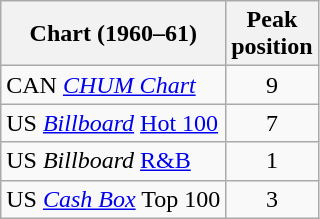<table class="wikitable sortable">
<tr>
<th align="left">Chart (1960–61)</th>
<th align="left">Peak<br>position</th>
</tr>
<tr>
<td>CAN <em><a href='#'>CHUM Chart</a></em> </td>
<td style="text-align:center;">9</td>
</tr>
<tr>
<td>US <em><a href='#'>Billboard</a></em> <a href='#'>Hot 100</a></td>
<td style="text-align:center;">7</td>
</tr>
<tr>
<td>US <em>Billboard</em> <a href='#'>R&B</a></td>
<td style="text-align:center;">1</td>
</tr>
<tr>
<td>US <a href='#'><em>Cash Box</em></a> Top 100</td>
<td align="center">3</td>
</tr>
</table>
